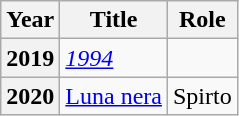<table class="wikitable plainrowheaders sortable">
<tr>
<th scope="col">Year</th>
<th scope="col">Title</th>
<th scope="col" class="unsortable">Role</th>
</tr>
<tr>
<th scope="row">2019</th>
<td><em><a href='#'>1994</a></td>
<td></td>
</tr>
<tr>
<th scope="row">2020</th>
<td></em><a href='#'>Luna nera</a><em></td>
<td>Spirto</td>
</tr>
</table>
